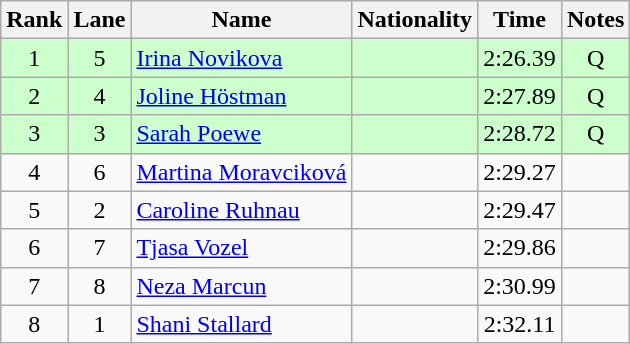<table class="wikitable sortable" style="text-align:center">
<tr>
<th>Rank</th>
<th>Lane</th>
<th>Name</th>
<th>Nationality</th>
<th>Time</th>
<th>Notes</th>
</tr>
<tr bgcolor=ccffcc>
<td>1</td>
<td>5</td>
<td align=left><a href='#'>Irina Novikova</a></td>
<td align=left></td>
<td>2:26.39</td>
<td>Q</td>
</tr>
<tr bgcolor=ccffcc>
<td>2</td>
<td>4</td>
<td align=left><a href='#'>Joline Höstman</a></td>
<td align=left></td>
<td>2:27.89</td>
<td>Q</td>
</tr>
<tr bgcolor=ccffcc>
<td>3</td>
<td>3</td>
<td align=left><a href='#'>Sarah Poewe</a></td>
<td align=left></td>
<td>2:28.72</td>
<td>Q</td>
</tr>
<tr>
<td>4</td>
<td>6</td>
<td align=left><a href='#'>Martina Moravciková</a></td>
<td align=left></td>
<td>2:29.27</td>
<td></td>
</tr>
<tr>
<td>5</td>
<td>2</td>
<td align=left><a href='#'>Caroline Ruhnau</a></td>
<td align=left></td>
<td>2:29.47</td>
<td></td>
</tr>
<tr>
<td>6</td>
<td>7</td>
<td align=left><a href='#'>Tjasa Vozel</a></td>
<td align=left></td>
<td>2:29.86</td>
<td></td>
</tr>
<tr>
<td>7</td>
<td>8</td>
<td align=left><a href='#'>Neza Marcun</a></td>
<td align=left></td>
<td>2:30.99</td>
<td></td>
</tr>
<tr>
<td>8</td>
<td>1</td>
<td align=left><a href='#'>Shani Stallard</a></td>
<td align=left></td>
<td>2:32.11</td>
<td></td>
</tr>
</table>
